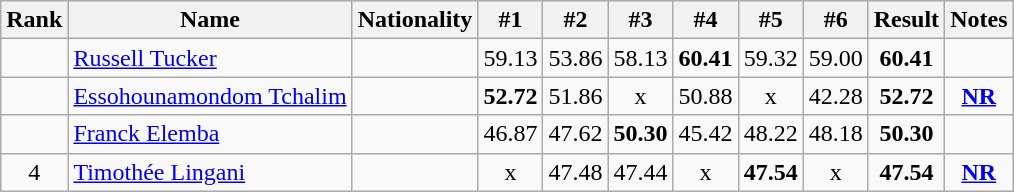<table class="wikitable sortable" style="text-align:center">
<tr>
<th>Rank</th>
<th>Name</th>
<th>Nationality</th>
<th>#1</th>
<th>#2</th>
<th>#3</th>
<th>#4</th>
<th>#5</th>
<th>#6</th>
<th>Result</th>
<th>Notes</th>
</tr>
<tr>
<td></td>
<td align=left><a href='#'>Russell Tucker</a></td>
<td align=left></td>
<td>59.13</td>
<td>53.86</td>
<td>58.13</td>
<td><strong>60.41</strong></td>
<td>59.32</td>
<td>59.00</td>
<td><strong>60.41</strong></td>
<td></td>
</tr>
<tr>
<td></td>
<td align=left><a href='#'>Essohounamondom Tchalim</a></td>
<td align=left></td>
<td><strong>52.72</strong></td>
<td>51.86</td>
<td>x</td>
<td>50.88</td>
<td>x</td>
<td>42.28</td>
<td><strong>52.72</strong></td>
<td><strong><a href='#'>NR</a></strong></td>
</tr>
<tr>
<td></td>
<td align=left><a href='#'>Franck Elemba</a></td>
<td align=left></td>
<td>46.87</td>
<td>47.62</td>
<td><strong>50.30</strong></td>
<td>45.42</td>
<td>48.22</td>
<td>48.18</td>
<td><strong>50.30</strong></td>
<td></td>
</tr>
<tr>
<td>4</td>
<td align=left><a href='#'>Timothée Lingani</a></td>
<td align=left></td>
<td>x</td>
<td>47.48</td>
<td>47.44</td>
<td>x</td>
<td><strong>47.54</strong></td>
<td>x</td>
<td><strong>47.54</strong></td>
<td><strong><a href='#'>NR</a></strong></td>
</tr>
</table>
